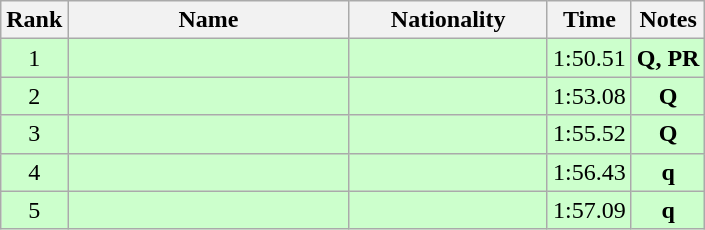<table class="wikitable sortable" style="text-align:center">
<tr>
<th>Rank</th>
<th style="width:180px">Name</th>
<th style="width:125px">Nationality</th>
<th>Time</th>
<th>Notes</th>
</tr>
<tr style="background:#cfc;">
<td>1</td>
<td style="text-align:left;"></td>
<td style="text-align:left;"></td>
<td>1:50.51</td>
<td><strong>Q, PR</strong></td>
</tr>
<tr style="background:#cfc;">
<td>2</td>
<td style="text-align:left;"></td>
<td style="text-align:left;"></td>
<td>1:53.08</td>
<td><strong>Q</strong></td>
</tr>
<tr style="background:#cfc;">
<td>3</td>
<td style="text-align:left;"></td>
<td style="text-align:left;"></td>
<td>1:55.52</td>
<td><strong>Q</strong></td>
</tr>
<tr style="background:#cfc;">
<td>4</td>
<td style="text-align:left;"></td>
<td style="text-align:left;"></td>
<td>1:56.43</td>
<td><strong>q</strong></td>
</tr>
<tr style="background:#cfc;">
<td>5</td>
<td style="text-align:left;"></td>
<td style="text-align:left;"></td>
<td>1:57.09</td>
<td><strong>q</strong></td>
</tr>
</table>
